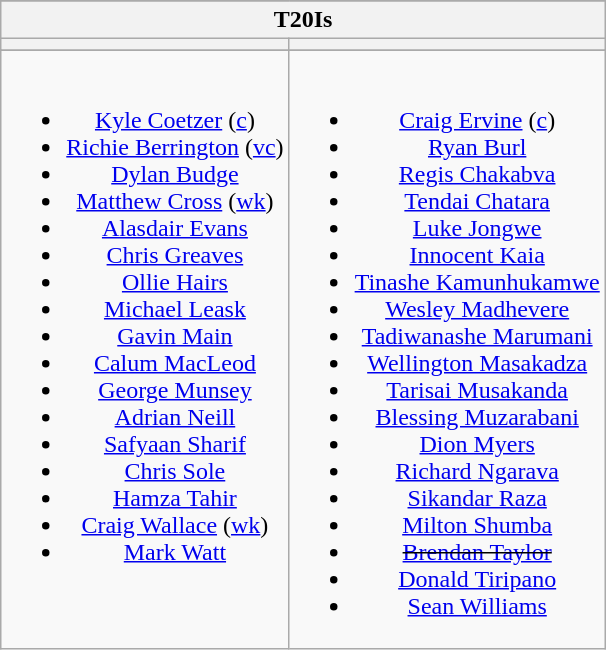<table class="wikitable" style="text-align:center; margin:auto">
<tr>
</tr>
<tr>
<th colspan=2>T20Is</th>
</tr>
<tr>
<th></th>
<th></th>
</tr>
<tr>
</tr>
<tr style="vertical-align:top">
<td><br><ul><li><a href='#'>Kyle Coetzer</a> (<a href='#'>c</a>)</li><li><a href='#'>Richie Berrington</a> (<a href='#'>vc</a>)</li><li><a href='#'>Dylan Budge</a></li><li><a href='#'>Matthew Cross</a> (<a href='#'>wk</a>)</li><li><a href='#'>Alasdair Evans</a></li><li><a href='#'>Chris Greaves</a></li><li><a href='#'>Ollie Hairs</a></li><li><a href='#'>Michael Leask</a></li><li><a href='#'>Gavin Main</a></li><li><a href='#'>Calum MacLeod</a></li><li><a href='#'>George Munsey</a></li><li><a href='#'>Adrian Neill</a></li><li><a href='#'>Safyaan Sharif</a></li><li><a href='#'>Chris Sole</a></li><li><a href='#'>Hamza Tahir</a></li><li><a href='#'>Craig Wallace</a> (<a href='#'>wk</a>)</li><li><a href='#'>Mark Watt</a></li></ul></td>
<td><br><ul><li><a href='#'>Craig Ervine</a> (<a href='#'>c</a>)</li><li><a href='#'>Ryan Burl</a></li><li><a href='#'>Regis Chakabva</a></li><li><a href='#'>Tendai Chatara</a></li><li><a href='#'>Luke Jongwe</a></li><li><a href='#'>Innocent Kaia</a></li><li><a href='#'>Tinashe Kamunhukamwe</a></li><li><a href='#'>Wesley Madhevere</a></li><li><a href='#'>Tadiwanashe Marumani</a></li><li><a href='#'>Wellington Masakadza</a></li><li><a href='#'>Tarisai Musakanda</a></li><li><a href='#'>Blessing Muzarabani</a></li><li><a href='#'>Dion Myers</a></li><li><a href='#'>Richard Ngarava</a></li><li><a href='#'>Sikandar Raza</a></li><li><a href='#'>Milton Shumba</a></li><li><s><a href='#'>Brendan Taylor</a></s></li><li><a href='#'>Donald Tiripano</a></li><li><a href='#'>Sean Williams</a></li></ul></td>
</tr>
</table>
